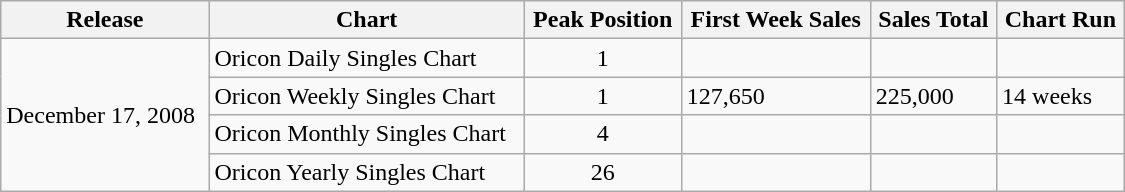<table class="wikitable" width="750px">
<tr>
<th>Release</th>
<th>Chart</th>
<th>Peak Position</th>
<th>First Week Sales</th>
<th>Sales Total</th>
<th>Chart Run</th>
</tr>
<tr>
<td rowspan="4">December 17, 2008</td>
<td>Oricon Daily Singles Chart</td>
<td align="center">1</td>
<td></td>
<td></td>
<td></td>
</tr>
<tr>
<td>Oricon Weekly Singles Chart</td>
<td align="center">1</td>
<td>127,650</td>
<td>225,000</td>
<td>14 weeks</td>
</tr>
<tr>
<td>Oricon Monthly Singles Chart</td>
<td align="center">4</td>
<td></td>
<td></td>
<td></td>
</tr>
<tr>
<td>Oricon Yearly Singles Chart</td>
<td align="center">26</td>
<td></td>
<td></td>
<td></td>
</tr>
</table>
